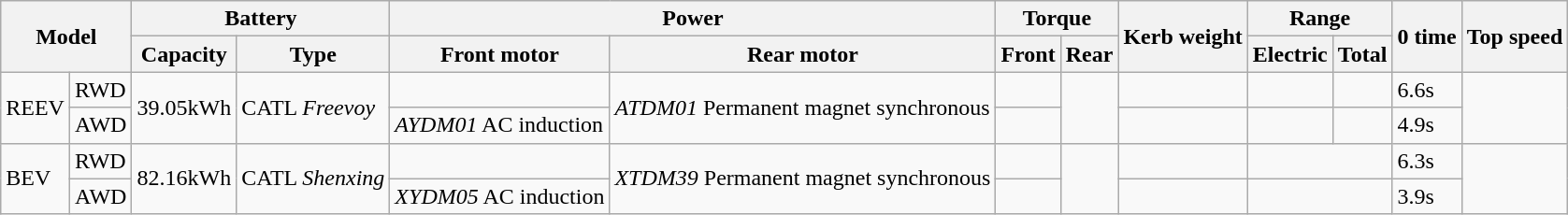<table class="wikitable">
<tr>
<th colspan="2" rowspan="2">Model</th>
<th colspan="2">Battery</th>
<th colspan="2">Power</th>
<th colspan="2">Torque</th>
<th rowspan="2">Kerb weight</th>
<th colspan="2">Range</th>
<th rowspan="2">0 time</th>
<th rowspan="2">Top speed</th>
</tr>
<tr>
<th>Capacity</th>
<th>Type</th>
<th>Front motor</th>
<th>Rear motor</th>
<th>Front</th>
<th>Rear</th>
<th>Electric</th>
<th>Total</th>
</tr>
<tr>
<td rowspan="2">REEV</td>
<td>RWD</td>
<td rowspan="2">39.05kWh</td>
<td rowspan="2">CATL <em>Freevoy</em></td>
<td></td>
<td rowspan="2"> <em>ATDM01</em> Permanent magnet synchronous</td>
<td></td>
<td rowspan="2"></td>
<td></td>
<td></td>
<td></td>
<td>6.6s</td>
<td rowspan="2"></td>
</tr>
<tr>
<td>AWD</td>
<td> <em>AYDM01</em> AC induction</td>
<td></td>
<td></td>
<td></td>
<td></td>
<td>4.9s</td>
</tr>
<tr>
<td rowspan="2">BEV</td>
<td>RWD</td>
<td rowspan="2">82.16kWh</td>
<td rowspan="2">CATL <em>Shenxing</em></td>
<td></td>
<td rowspan="2"> <em>XTDM39</em> Permanent magnet synchronous</td>
<td></td>
<td rowspan="2"></td>
<td></td>
<td colspan="2"></td>
<td>6.3s</td>
<td rowspan="2"></td>
</tr>
<tr>
<td>AWD</td>
<td> <em>XYDM05</em> AC induction</td>
<td></td>
<td></td>
<td colspan="2"></td>
<td>3.9s</td>
</tr>
</table>
